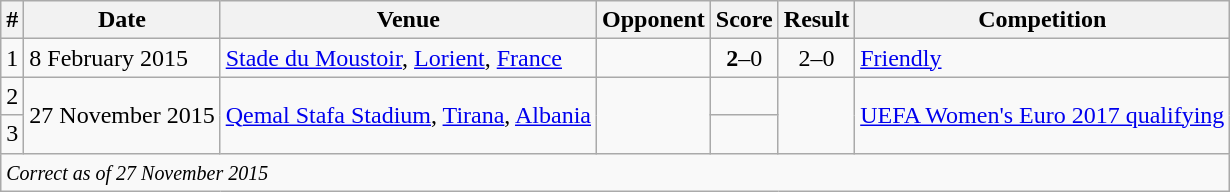<table class="wikitable">
<tr>
<th>#</th>
<th>Date</th>
<th>Venue</th>
<th>Opponent</th>
<th>Score</th>
<th>Result</th>
<th>Competition</th>
</tr>
<tr>
<td align="center">1</td>
<td>8 February 2015</td>
<td><a href='#'>Stade du Moustoir</a>, <a href='#'>Lorient</a>, <a href='#'>France</a></td>
<td></td>
<td align="center"><strong>2</strong>–0</td>
<td align="center">2–0</td>
<td><a href='#'>Friendly</a></td>
</tr>
<tr>
<td align="center">2</td>
<td rowspan="2">27 November 2015</td>
<td rowspan="2"><a href='#'>Qemal Stafa Stadium</a>, <a href='#'>Tirana</a>, <a href='#'>Albania</a></td>
<td rowspan="2"></td>
<td></td>
<td rowspan="2"></td>
<td rowspan="2"><a href='#'>UEFA Women's Euro 2017 qualifying</a></td>
</tr>
<tr>
<td>3</td>
<td></td>
</tr>
<tr>
<td colspan="12"><small><em>Correct as of 27 November 2015</em></small></td>
</tr>
</table>
